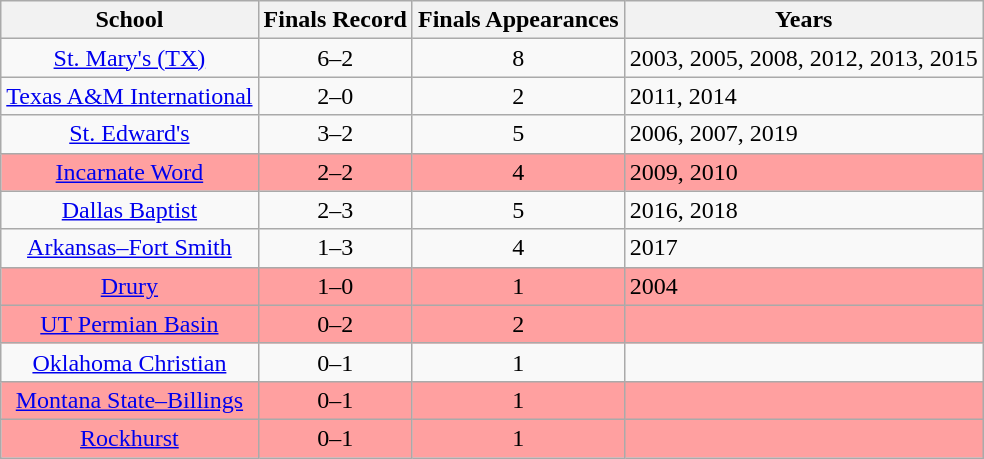<table class="wikitable sortable" style="text-align:center;">
<tr>
<th>School</th>
<th>Finals Record</th>
<th>Finals Appearances</th>
<th class=unsortable>Years</th>
</tr>
<tr>
<td><a href='#'>St. Mary's (TX)</a></td>
<td>6–2</td>
<td>8</td>
<td align=left>2003, 2005, 2008, 2012, 2013, 2015</td>
</tr>
<tr>
<td><a href='#'>Texas A&M International</a></td>
<td>2–0</td>
<td>2</td>
<td align=left>2011, 2014</td>
</tr>
<tr>
<td><a href='#'>St. Edward's</a></td>
<td>3–2</td>
<td>5</td>
<td align=left>2006, 2007, 2019</td>
</tr>
<tr bgcolor=#ffa0a0>
<td><a href='#'>Incarnate Word</a></td>
<td>2–2</td>
<td>4</td>
<td align=left>2009, 2010</td>
</tr>
<tr>
<td><a href='#'>Dallas Baptist</a></td>
<td>2–3</td>
<td>5</td>
<td align=left>2016, 2018</td>
</tr>
<tr>
<td><a href='#'>Arkansas–Fort Smith</a></td>
<td>1–3</td>
<td>4</td>
<td align=left>2017</td>
</tr>
<tr bgcolor=#ffa0a0>
<td><a href='#'>Drury</a></td>
<td>1–0</td>
<td>1</td>
<td align=left>2004</td>
</tr>
<tr bgcolor=#ffa0a0>
<td><a href='#'>UT Permian Basin</a></td>
<td>0–2</td>
<td>2</td>
<td align=left></td>
</tr>
<tr>
<td><a href='#'>Oklahoma Christian</a></td>
<td>0–1</td>
<td>1</td>
<td align=left></td>
</tr>
<tr bgcolor=#ffa0a0>
<td><a href='#'>Montana State–Billings</a></td>
<td>0–1</td>
<td>1</td>
<td align=left></td>
</tr>
<tr bgcolor=#ffa0a0>
<td><a href='#'>Rockhurst</a></td>
<td>0–1</td>
<td>1</td>
<td align=left></td>
</tr>
</table>
